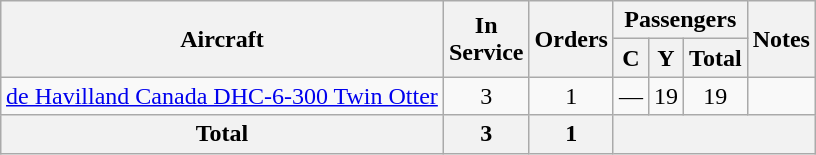<table class="wikitable" style="margin:0.5em auto; text-align:center">
<tr>
<th rowspan=2>Aircraft</th>
<th rowspan=2>In <br> Service</th>
<th rowspan=2>Orders</th>
<th colspan=3>Passengers</th>
<th rowspan=2>Notes</th>
</tr>
<tr>
<th><abbr>C</abbr></th>
<th><abbr>Y</abbr></th>
<th>Total</th>
</tr>
<tr>
<td><a href='#'>de Havilland Canada DHC-6-300 Twin Otter</a></td>
<td>3</td>
<td>1</td>
<td>—</td>
<td>19</td>
<td>19</td>
<td></td>
</tr>
<tr>
<th>Total</th>
<th>3</th>
<th>1</th>
<th colspan=4></th>
</tr>
</table>
